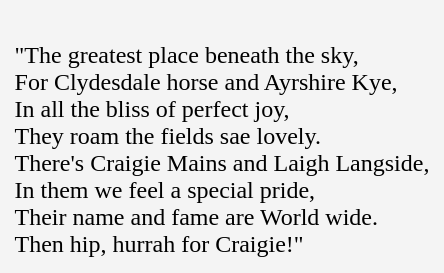<table cellpadding=10 border="0" align=center>
<tr>
<td bgcolor=#f4f4f4><br>"The greatest place beneath the sky,<br>
For Clydesdale horse and Ayrshire Kye,<br>
In all the bliss of perfect joy,<br>
They roam the fields sae lovely.<br>
There's Craigie Mains and Laigh Langside,<br>
In them we feel a special pride,<br>
Their name and fame are World wide.<br>
Then hip, hurrah for Craigie!"<br></td>
</tr>
</table>
